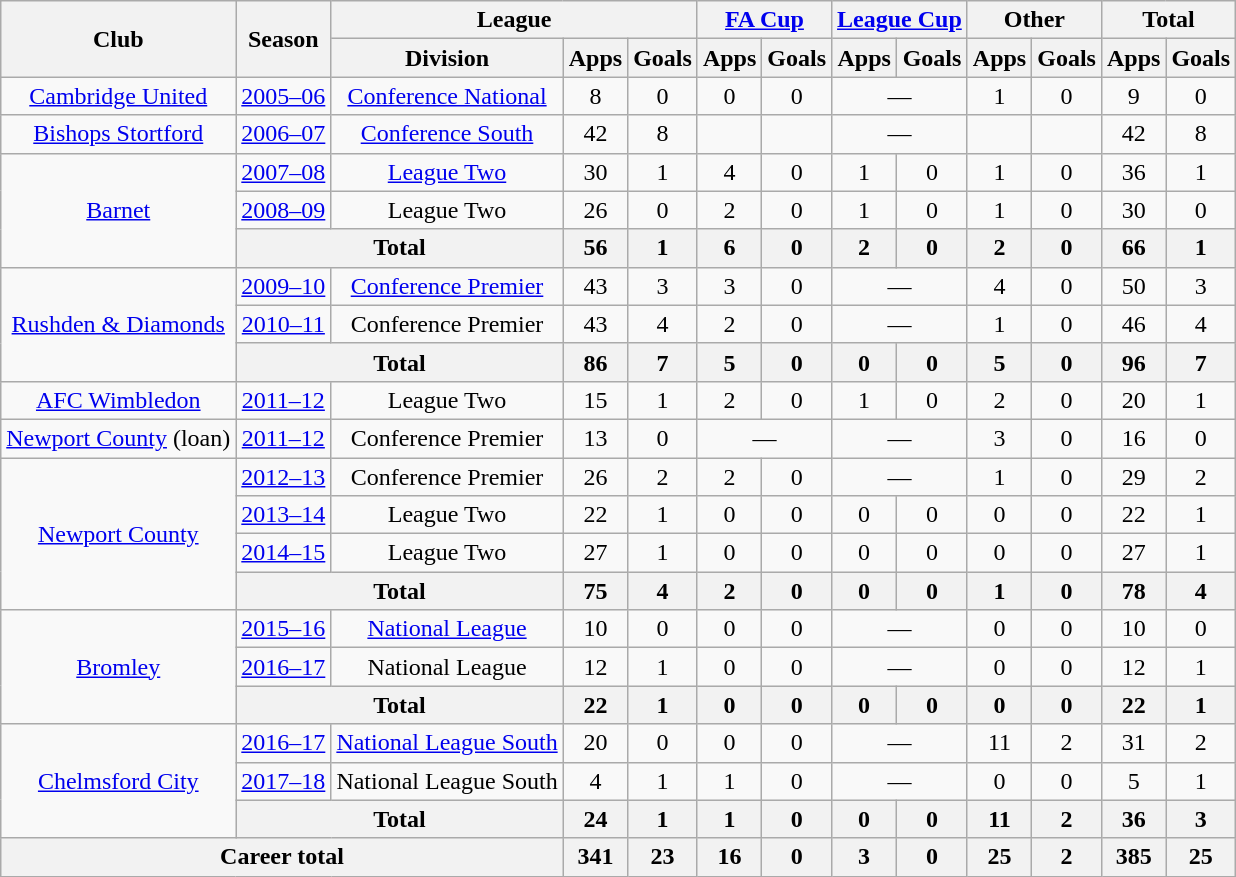<table class="wikitable" style="text-align:center">
<tr>
<th rowspan="2">Club</th>
<th rowspan="2">Season</th>
<th colspan="3">League</th>
<th colspan="2"><a href='#'>FA Cup</a></th>
<th colspan="2"><a href='#'>League Cup</a></th>
<th colspan="2">Other</th>
<th colspan="2">Total</th>
</tr>
<tr>
<th>Division</th>
<th>Apps</th>
<th>Goals</th>
<th>Apps</th>
<th>Goals</th>
<th>Apps</th>
<th>Goals</th>
<th>Apps</th>
<th>Goals</th>
<th>Apps</th>
<th>Goals</th>
</tr>
<tr>
<td><a href='#'>Cambridge United</a></td>
<td><a href='#'>2005–06</a></td>
<td><a href='#'>Conference National</a></td>
<td>8</td>
<td>0</td>
<td>0</td>
<td>0</td>
<td colspan="2">—</td>
<td>1</td>
<td>0</td>
<td>9</td>
<td>0</td>
</tr>
<tr>
<td><a href='#'>Bishops Stortford</a></td>
<td><a href='#'>2006–07</a></td>
<td><a href='#'>Conference South</a></td>
<td>42</td>
<td>8</td>
<td></td>
<td></td>
<td colspan="2">—</td>
<td></td>
<td></td>
<td>42</td>
<td>8</td>
</tr>
<tr>
<td rowspan="3"><a href='#'>Barnet</a></td>
<td><a href='#'>2007–08</a></td>
<td><a href='#'>League Two</a></td>
<td>30</td>
<td>1</td>
<td>4</td>
<td>0</td>
<td>1</td>
<td>0</td>
<td>1</td>
<td>0</td>
<td>36</td>
<td>1</td>
</tr>
<tr>
<td><a href='#'>2008–09</a></td>
<td>League Two</td>
<td>26</td>
<td>0</td>
<td>2</td>
<td>0</td>
<td>1</td>
<td>0</td>
<td>1</td>
<td>0</td>
<td>30</td>
<td>0</td>
</tr>
<tr>
<th colspan="2">Total</th>
<th>56</th>
<th>1</th>
<th>6</th>
<th>0</th>
<th>2</th>
<th>0</th>
<th>2</th>
<th>0</th>
<th>66</th>
<th>1</th>
</tr>
<tr>
<td rowspan="3"><a href='#'>Rushden & Diamonds</a></td>
<td><a href='#'>2009–10</a></td>
<td><a href='#'>Conference Premier</a></td>
<td>43</td>
<td>3</td>
<td>3</td>
<td>0</td>
<td colspan="2">—</td>
<td>4</td>
<td>0</td>
<td>50</td>
<td>3</td>
</tr>
<tr>
<td><a href='#'>2010–11</a></td>
<td>Conference Premier</td>
<td>43</td>
<td>4</td>
<td>2</td>
<td>0</td>
<td colspan="2">—</td>
<td>1</td>
<td>0</td>
<td>46</td>
<td>4</td>
</tr>
<tr>
<th colspan="2">Total</th>
<th>86</th>
<th>7</th>
<th>5</th>
<th>0</th>
<th>0</th>
<th>0</th>
<th>5</th>
<th>0</th>
<th>96</th>
<th>7</th>
</tr>
<tr>
<td><a href='#'>AFC Wimbledon</a></td>
<td><a href='#'>2011–12</a></td>
<td>League Two</td>
<td>15</td>
<td>1</td>
<td>2</td>
<td>0</td>
<td>1</td>
<td>0</td>
<td>2</td>
<td>0</td>
<td>20</td>
<td>1</td>
</tr>
<tr>
<td><a href='#'>Newport County</a> (loan)</td>
<td><a href='#'>2011–12</a></td>
<td>Conference Premier</td>
<td>13</td>
<td>0</td>
<td colspan="2">—</td>
<td colspan="2">—</td>
<td>3</td>
<td>0</td>
<td>16</td>
<td>0</td>
</tr>
<tr>
<td rowspan="4"><a href='#'>Newport County</a></td>
<td><a href='#'>2012–13</a></td>
<td>Conference Premier</td>
<td>26</td>
<td>2</td>
<td>2</td>
<td>0</td>
<td colspan="2">—</td>
<td>1</td>
<td>0</td>
<td>29</td>
<td>2</td>
</tr>
<tr>
<td><a href='#'>2013–14</a></td>
<td>League Two</td>
<td>22</td>
<td>1</td>
<td>0</td>
<td>0</td>
<td>0</td>
<td>0</td>
<td>0</td>
<td>0</td>
<td>22</td>
<td>1</td>
</tr>
<tr>
<td><a href='#'>2014–15</a></td>
<td>League Two</td>
<td>27</td>
<td>1</td>
<td>0</td>
<td>0</td>
<td>0</td>
<td>0</td>
<td>0</td>
<td>0</td>
<td>27</td>
<td>1</td>
</tr>
<tr>
<th colspan="2">Total</th>
<th>75</th>
<th>4</th>
<th>2</th>
<th>0</th>
<th>0</th>
<th>0</th>
<th>1</th>
<th>0</th>
<th>78</th>
<th>4</th>
</tr>
<tr>
<td rowspan="3"><a href='#'>Bromley</a></td>
<td><a href='#'>2015–16</a></td>
<td><a href='#'>National League</a></td>
<td>10</td>
<td>0</td>
<td>0</td>
<td>0</td>
<td colspan="2">—</td>
<td>0</td>
<td>0</td>
<td>10</td>
<td>0</td>
</tr>
<tr>
<td><a href='#'>2016–17</a></td>
<td>National League</td>
<td>12</td>
<td>1</td>
<td>0</td>
<td>0</td>
<td colspan="2">—</td>
<td>0</td>
<td>0</td>
<td>12</td>
<td>1</td>
</tr>
<tr>
<th colspan="2">Total</th>
<th>22</th>
<th>1</th>
<th>0</th>
<th>0</th>
<th>0</th>
<th>0</th>
<th>0</th>
<th>0</th>
<th>22</th>
<th>1</th>
</tr>
<tr>
<td rowspan="3"><a href='#'>Chelmsford City</a></td>
<td><a href='#'>2016–17</a></td>
<td><a href='#'>National League South</a></td>
<td>20</td>
<td>0</td>
<td>0</td>
<td>0</td>
<td colspan="2">—</td>
<td>11</td>
<td>2</td>
<td>31</td>
<td>2</td>
</tr>
<tr>
<td><a href='#'>2017–18</a></td>
<td>National League South</td>
<td>4</td>
<td>1</td>
<td>1</td>
<td>0</td>
<td colspan="2">—</td>
<td>0</td>
<td>0</td>
<td>5</td>
<td>1</td>
</tr>
<tr>
<th colspan="2">Total</th>
<th>24</th>
<th>1</th>
<th>1</th>
<th>0</th>
<th>0</th>
<th>0</th>
<th>11</th>
<th>2</th>
<th>36</th>
<th>3</th>
</tr>
<tr>
<th colspan="3">Career total</th>
<th>341</th>
<th>23</th>
<th>16</th>
<th>0</th>
<th>3</th>
<th>0</th>
<th>25</th>
<th>2</th>
<th>385</th>
<th>25</th>
</tr>
</table>
